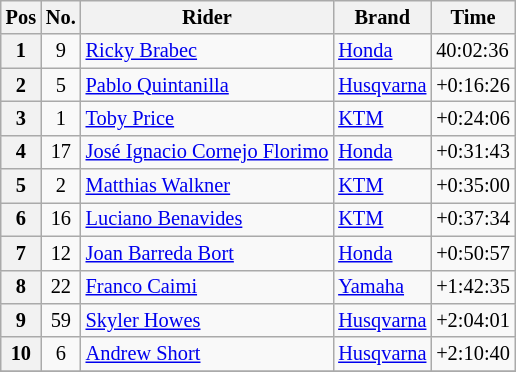<table class="wikitable" style="font-size:85%">
<tr>
<th>Pos</th>
<th>No.</th>
<th>Rider</th>
<th>Brand</th>
<th>Time</th>
</tr>
<tr>
<th>1</th>
<td align="center">9</td>
<td> <a href='#'>Ricky Brabec</a></td>
<td><a href='#'>Honda</a></td>
<td>40:02:36</td>
</tr>
<tr>
<th>2</th>
<td align="center">5</td>
<td> <a href='#'>Pablo Quintanilla</a></td>
<td><a href='#'>Husqvarna</a></td>
<td>+0:16:26</td>
</tr>
<tr>
<th>3</th>
<td align="center">1</td>
<td> <a href='#'>Toby Price</a></td>
<td><a href='#'>KTM</a></td>
<td>+0:24:06</td>
</tr>
<tr>
<th>4</th>
<td align="center">17</td>
<td> <a href='#'>José Ignacio Cornejo Florimo</a></td>
<td><a href='#'>Honda</a></td>
<td>+0:31:43</td>
</tr>
<tr>
<th>5</th>
<td align="center">2</td>
<td> <a href='#'>Matthias Walkner</a></td>
<td><a href='#'>KTM</a></td>
<td>+0:35:00</td>
</tr>
<tr>
<th>6</th>
<td align="center">16</td>
<td> <a href='#'>Luciano Benavides</a></td>
<td><a href='#'>KTM</a></td>
<td>+0:37:34</td>
</tr>
<tr>
<th>7</th>
<td align="center">12</td>
<td> <a href='#'>Joan Barreda Bort</a></td>
<td><a href='#'>Honda</a></td>
<td>+0:50:57</td>
</tr>
<tr>
<th>8</th>
<td align="center">22</td>
<td> <a href='#'>Franco Caimi</a></td>
<td><a href='#'>Yamaha</a></td>
<td>+1:42:35</td>
</tr>
<tr>
<th>9</th>
<td align="center">59</td>
<td> <a href='#'>Skyler Howes</a></td>
<td><a href='#'>Husqvarna</a></td>
<td>+2:04:01</td>
</tr>
<tr>
<th>10</th>
<td align="center">6</td>
<td> <a href='#'>Andrew Short</a></td>
<td><a href='#'>Husqvarna</a></td>
<td>+2:10:40</td>
</tr>
<tr>
</tr>
</table>
